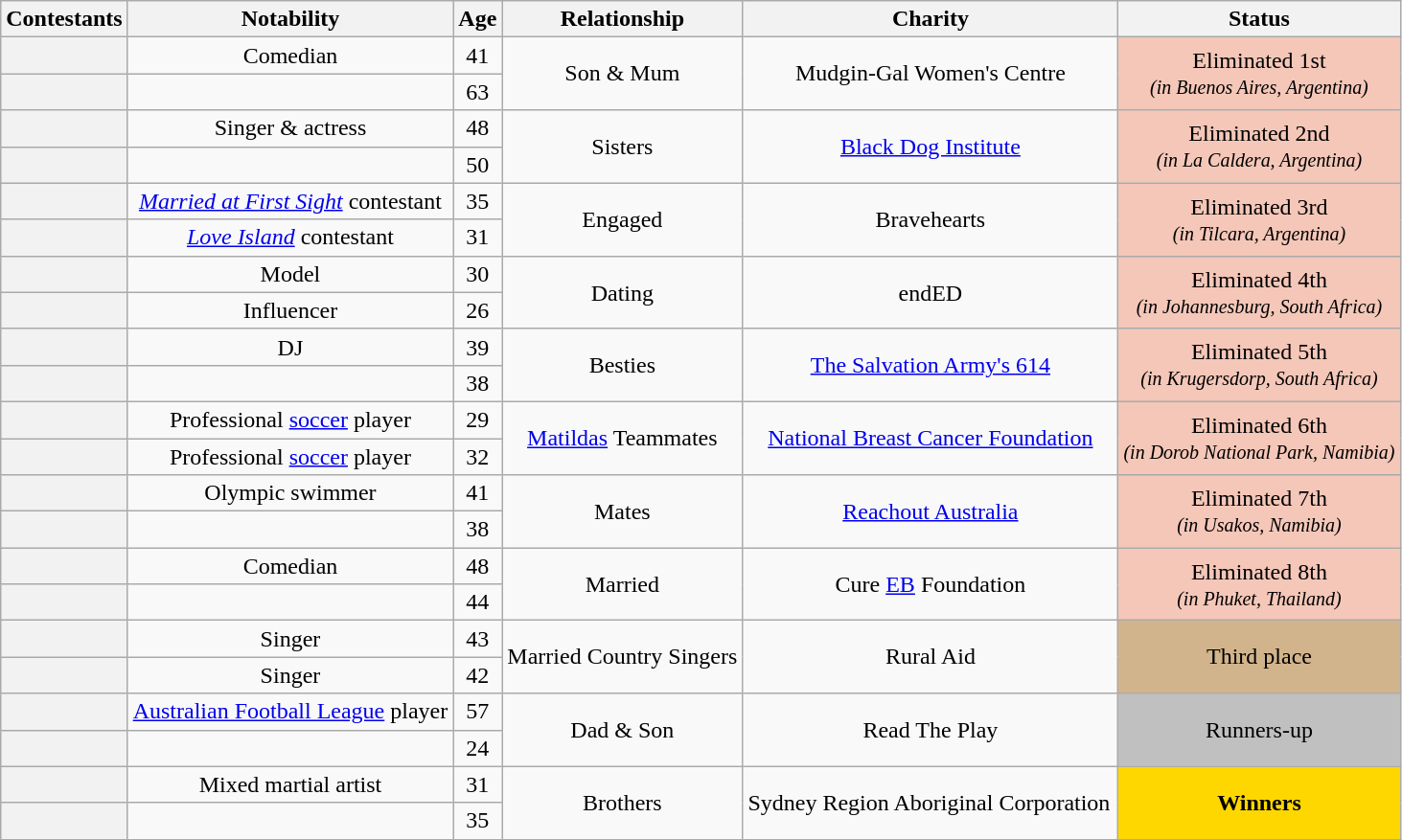<table class="wikitable sortable" style="text-align:center;">
<tr>
<th scope="col">Contestants</th>
<th scope="col" class="unsortable">Notability</th>
<th scope="col">Age</th>
<th scope="col" class="unsortable">Relationship</th>
<th scope="col">Charity</th>
<th scope="col">Status</th>
</tr>
<tr>
<th scope="row"></th>
<td>Comedian</td>
<td>41</td>
<td rowspan="2">Son & Mum</td>
<td rowspan="2">Mudgin-Gal Women's Centre</td>
<td rowspan="2" bgcolor="f4c7b8">Eliminated 1st<br><small><em>(in Buenos Aires, Argentina)</em></small></td>
</tr>
<tr>
<th scope="row"></th>
<td></td>
<td>63</td>
</tr>
<tr>
<th scope="row"></th>
<td>Singer & actress</td>
<td>48</td>
<td rowspan="2">Sisters</td>
<td rowspan="2"><a href='#'>Black Dog Institute</a></td>
<td rowspan="2" bgcolor="f4c7b8">Eliminated 2nd<br><small><em>(in La Caldera, Argentina)</em></small></td>
</tr>
<tr>
<th scope="row"></th>
<td></td>
<td>50</td>
</tr>
<tr>
<th scope="row"></th>
<td><em><a href='#'>Married at First Sight</a></em> contestant</td>
<td>35</td>
<td rowspan="2">Engaged</td>
<td rowspan="2">Bravehearts</td>
<td rowspan="2" bgcolor="f4c7b8">Eliminated 3rd<br><small><em>(in Tilcara, Argentina)</em></small></td>
</tr>
<tr>
<th scope="row"></th>
<td><em><a href='#'>Love Island</a></em> contestant</td>
<td>31</td>
</tr>
<tr>
<th scope="row"></th>
<td>Model</td>
<td>30</td>
<td rowspan="2">Dating</td>
<td rowspan="2">endED</td>
<td rowspan="2" bgcolor="f4c7b8">Eliminated 4th<br><small><em>(in Johannesburg, South Africa)</em></small></td>
</tr>
<tr>
<th scope="row"></th>
<td>Influencer</td>
<td>26</td>
</tr>
<tr>
<th scope="row"></th>
<td>DJ</td>
<td>39</td>
<td rowspan="2">Besties</td>
<td rowspan="2"><a href='#'>The Salvation Army's 614</a></td>
<td rowspan="2" bgcolor="f4c7b8">Eliminated 5th<br><small><em>(in Krugersdorp, South Africa)</em></small></td>
</tr>
<tr>
<th scope="row"></th>
<td></td>
<td>38</td>
</tr>
<tr>
<th scope="row"></th>
<td>Professional <a href='#'>soccer</a> player</td>
<td>29</td>
<td rowspan="2"><a href='#'>Matildas</a> Teammates</td>
<td rowspan="2"><a href='#'>National Breast Cancer Foundation</a></td>
<td rowspan="2" bgcolor="f4c7b8">Eliminated 6th<br><small><em>(in Dorob National Park, Namibia)</em></small></td>
</tr>
<tr>
<th scope="row"></th>
<td>Professional <a href='#'>soccer</a> player</td>
<td>32</td>
</tr>
<tr>
<th scope="row"></th>
<td>Olympic swimmer</td>
<td>41</td>
<td rowspan="2">Mates</td>
<td rowspan="2"><a href='#'>Reachout Australia</a></td>
<td rowspan="2" bgcolor="f4c7b8">Eliminated 7th<br><small><em>(in Usakos, Namibia)</em></small></td>
</tr>
<tr>
<th scope="row"></th>
<td></td>
<td>38</td>
</tr>
<tr>
<th scope="row"></th>
<td>Comedian</td>
<td>48</td>
<td rowspan="2">Married</td>
<td rowspan="2">Cure <a href='#'>EB</a> Foundation</td>
<td rowspan="2" bgcolor="f4c7b8">Eliminated 8th<br><small><em>(in Phuket, Thailand)</em></small></td>
</tr>
<tr>
<th scope="row"></th>
<td></td>
<td>44</td>
</tr>
<tr>
<th scope="row"></th>
<td>Singer</td>
<td>43</td>
<td rowspan="2">Married Country Singers</td>
<td rowspan="2">Rural Aid</td>
<td rowspan="2" bgcolor="tan">Third place</td>
</tr>
<tr>
<th scope="row"></th>
<td>Singer</td>
<td>42</td>
</tr>
<tr>
<th scope="row"></th>
<td><a href='#'>Australian Football League</a> player</td>
<td>57</td>
<td rowspan="2">Dad & Son</td>
<td rowspan="2">Read The Play</td>
<td rowspan="2" bgcolor="silver">Runners-up</td>
</tr>
<tr>
<th scope="row"></th>
<td></td>
<td>24</td>
</tr>
<tr>
<th scope="row"></th>
<td>Mixed martial artist</td>
<td>31</td>
<td rowspan="2">Brothers</td>
<td rowspan="2">Sydney Region Aboriginal Corporation </td>
<td rowspan="2" bgcolor="gold"><strong>Winners</strong></td>
</tr>
<tr>
<th scope="row"></th>
<td></td>
<td>35</td>
</tr>
<tr>
</tr>
</table>
